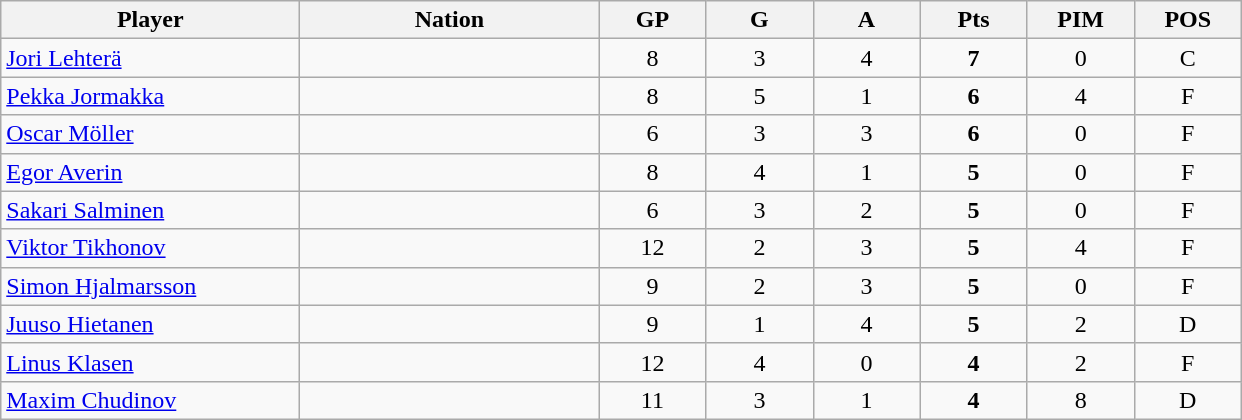<table class="wikitable sortable" style="text-align:center;">
<tr>
<th style="width: 12em;">Player</th>
<th style="width: 12em;">Nation</th>
<th style="width: 4em;">GP</th>
<th style="width: 4em;">G</th>
<th style="width: 4em;">A</th>
<th style="width: 4em;">Pts</th>
<th style="width: 4em;">PIM</th>
<th style="width: 4em;">POS</th>
</tr>
<tr>
<td style="text-align:left;"><a href='#'>Jori Lehterä</a></td>
<td></td>
<td>8</td>
<td>3</td>
<td>4</td>
<td><strong>7</strong></td>
<td>0</td>
<td>C</td>
</tr>
<tr>
<td style="text-align:left;"><a href='#'>Pekka Jormakka</a></td>
<td></td>
<td>8</td>
<td>5</td>
<td>1</td>
<td><strong>6</strong></td>
<td>4</td>
<td>F</td>
</tr>
<tr>
<td style="text-align:left;"><a href='#'>Oscar Möller</a></td>
<td></td>
<td>6</td>
<td>3</td>
<td>3</td>
<td><strong>6</strong></td>
<td>0</td>
<td>F</td>
</tr>
<tr>
<td style="text-align:left;"><a href='#'>Egor Averin</a></td>
<td></td>
<td>8</td>
<td>4</td>
<td>1</td>
<td><strong>5</strong></td>
<td>0</td>
<td>F</td>
</tr>
<tr>
<td style="text-align:left;"><a href='#'>Sakari Salminen</a></td>
<td></td>
<td>6</td>
<td>3</td>
<td>2</td>
<td><strong>5</strong></td>
<td>0</td>
<td>F</td>
</tr>
<tr>
<td style="text-align:left;"><a href='#'>Viktor Tikhonov</a></td>
<td></td>
<td>12</td>
<td>2</td>
<td>3</td>
<td><strong>5</strong></td>
<td>4</td>
<td>F</td>
</tr>
<tr>
<td style="text-align:left;"><a href='#'>Simon Hjalmarsson</a></td>
<td></td>
<td>9</td>
<td>2</td>
<td>3</td>
<td><strong>5</strong></td>
<td>0</td>
<td>F</td>
</tr>
<tr>
<td style="text-align:left;"><a href='#'>Juuso Hietanen</a></td>
<td></td>
<td>9</td>
<td>1</td>
<td>4</td>
<td><strong>5</strong></td>
<td>2</td>
<td>D</td>
</tr>
<tr>
<td style="text-align:left;"><a href='#'>Linus Klasen</a></td>
<td></td>
<td>12</td>
<td>4</td>
<td>0</td>
<td><strong>4</strong></td>
<td>2</td>
<td>F</td>
</tr>
<tr>
<td style="text-align:left;"><a href='#'>Maxim Chudinov</a></td>
<td></td>
<td>11</td>
<td>3</td>
<td>1</td>
<td><strong>4</strong></td>
<td>8</td>
<td>D</td>
</tr>
</table>
